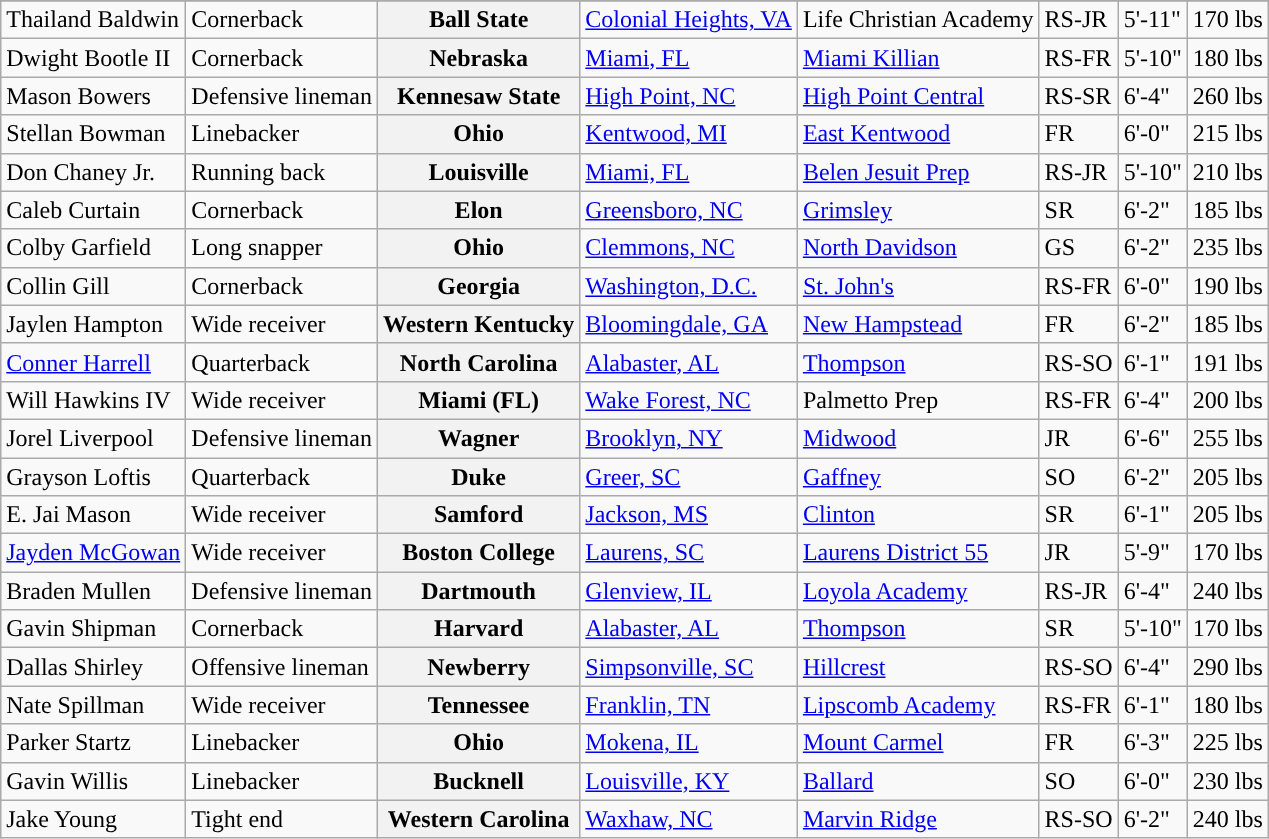<table class="wikitable mw-collapsible mw-collapsed">
<tr>
</tr>
<tr>
<td>Thailand Baldwin</td>
<td>Cornerback</td>
<th>Ball State</th>
<td><a href='#'>Colonial Heights, VA</a></td>
<td>Life Christian Academy</td>
<td>RS-JR</td>
<td>5'-11"</td>
<td>170 lbs</td>
</tr>
<tr>
<td>Dwight Bootle II</td>
<td>Cornerback</td>
<th>Nebraska</th>
<td><a href='#'>Miami, FL</a></td>
<td><a href='#'>Miami Killian</a></td>
<td>RS-FR</td>
<td>5'-10"</td>
<td>180 lbs</td>
</tr>
<tr>
<td>Mason Bowers</td>
<td>Defensive lineman</td>
<th>Kennesaw State</th>
<td><a href='#'>High Point, NC</a></td>
<td><a href='#'>High Point Central</a></td>
<td>RS-SR</td>
<td>6'-4"</td>
<td>260 lbs</td>
</tr>
<tr>
<td>Stellan Bowman</td>
<td>Linebacker</td>
<th>Ohio</th>
<td><a href='#'>Kentwood, MI</a></td>
<td><a href='#'>East Kentwood</a></td>
<td>FR</td>
<td>6'-0"</td>
<td>215 lbs</td>
</tr>
<tr>
<td>Don Chaney Jr.</td>
<td>Running back</td>
<th>Louisville</th>
<td><a href='#'>Miami, FL</a></td>
<td><a href='#'>Belen Jesuit Prep</a></td>
<td>RS-JR</td>
<td>5'-10"</td>
<td>210 lbs</td>
</tr>
<tr>
<td>Caleb Curtain</td>
<td>Cornerback</td>
<th>Elon</th>
<td><a href='#'>Greensboro, NC</a></td>
<td><a href='#'>Grimsley</a></td>
<td>SR</td>
<td>6'-2"</td>
<td>185 lbs</td>
</tr>
<tr>
<td>Colby Garfield</td>
<td>Long snapper</td>
<th>Ohio</th>
<td><a href='#'>Clemmons, NC</a></td>
<td><a href='#'>North Davidson</a></td>
<td>GS</td>
<td>6'-2"</td>
<td>235 lbs</td>
</tr>
<tr>
<td>Collin Gill</td>
<td>Cornerback</td>
<th>Georgia</th>
<td><a href='#'>Washington, D.C.</a></td>
<td><a href='#'>St. John's</a></td>
<td>RS-FR</td>
<td>6'-0"</td>
<td>190 lbs</td>
</tr>
<tr>
<td>Jaylen Hampton</td>
<td>Wide receiver</td>
<th>Western Kentucky</th>
<td><a href='#'>Bloomingdale, GA</a></td>
<td><a href='#'>New Hampstead</a></td>
<td>FR</td>
<td>6'-2"</td>
<td>185 lbs</td>
</tr>
<tr>
<td><a href='#'>Conner Harrell</a></td>
<td>Quarterback</td>
<th>North Carolina</th>
<td><a href='#'>Alabaster, AL</a></td>
<td><a href='#'>Thompson</a></td>
<td>RS-SO</td>
<td>6'-1"</td>
<td>191 lbs</td>
</tr>
<tr>
<td>Will Hawkins IV</td>
<td>Wide receiver</td>
<th>Miami (FL)</th>
<td><a href='#'>Wake Forest, NC</a></td>
<td>Palmetto Prep</td>
<td>RS-FR</td>
<td>6'-4"</td>
<td>200 lbs</td>
</tr>
<tr>
<td>Jorel Liverpool</td>
<td>Defensive lineman</td>
<th>Wagner</th>
<td><a href='#'>Brooklyn, NY</a></td>
<td><a href='#'>Midwood</a></td>
<td>JR</td>
<td>6'-6"</td>
<td>255 lbs</td>
</tr>
<tr>
<td>Grayson Loftis</td>
<td>Quarterback</td>
<th>Duke</th>
<td><a href='#'>Greer, SC</a></td>
<td><a href='#'>Gaffney</a></td>
<td>SO</td>
<td>6'-2"</td>
<td>205 lbs</td>
</tr>
<tr>
<td>E. Jai Mason</td>
<td>Wide receiver</td>
<th>Samford</th>
<td><a href='#'>Jackson, MS</a></td>
<td><a href='#'>Clinton</a></td>
<td>SR</td>
<td>6'-1"</td>
<td>205 lbs</td>
</tr>
<tr>
<td><a href='#'>Jayden McGowan</a></td>
<td>Wide receiver</td>
<th>Boston College</th>
<td><a href='#'>Laurens, SC</a></td>
<td><a href='#'>Laurens District 55</a></td>
<td>JR</td>
<td>5'-9"</td>
<td>170 lbs</td>
</tr>
<tr>
<td>Braden Mullen</td>
<td>Defensive lineman</td>
<th>Dartmouth</th>
<td><a href='#'>Glenview, IL</a></td>
<td><a href='#'>Loyola Academy</a></td>
<td>RS-JR</td>
<td>6'-4"</td>
<td>240 lbs</td>
</tr>
<tr>
<td>Gavin Shipman</td>
<td>Cornerback</td>
<th>Harvard</th>
<td><a href='#'>Alabaster, AL</a></td>
<td><a href='#'>Thompson</a></td>
<td>SR</td>
<td>5'-10"</td>
<td>170 lbs</td>
</tr>
<tr>
<td>Dallas Shirley</td>
<td>Offensive lineman</td>
<th>Newberry</th>
<td><a href='#'>Simpsonville, SC</a></td>
<td><a href='#'>Hillcrest</a></td>
<td>RS-SO</td>
<td>6'-4"</td>
<td>290 lbs</td>
</tr>
<tr>
<td>Nate Spillman</td>
<td>Wide receiver</td>
<th>Tennessee</th>
<td><a href='#'>Franklin, TN</a></td>
<td><a href='#'>Lipscomb Academy</a></td>
<td>RS-FR</td>
<td>6'-1"</td>
<td>180 lbs</td>
</tr>
<tr>
<td>Parker Startz</td>
<td>Linebacker</td>
<th>Ohio</th>
<td><a href='#'>Mokena, IL</a></td>
<td><a href='#'>Mount Carmel</a></td>
<td>FR</td>
<td>6'-3"</td>
<td>225 lbs</td>
</tr>
<tr>
<td>Gavin Willis</td>
<td>Linebacker</td>
<th>Bucknell</th>
<td><a href='#'>Louisville, KY</a></td>
<td><a href='#'>Ballard</a></td>
<td>SO</td>
<td>6'-0"</td>
<td>230 lbs</td>
</tr>
<tr>
<td>Jake Young</td>
<td>Tight end</td>
<th>Western Carolina</th>
<td><a href='#'>Waxhaw, NC</a></td>
<td><a href='#'>Marvin Ridge</a></td>
<td>RS-SO</td>
<td>6'-2"</td>
<td>240 lbs</td>
</tr>
</table>
